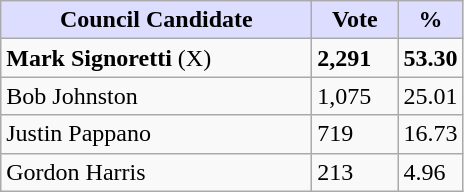<table class="wikitable">
<tr>
<th style="background:#ddf; width:200px;">Council Candidate</th>
<th style="background:#ddf; width:50px;">Vote</th>
<th style="background:#ddf; width:30px;">%</th>
</tr>
<tr>
<td><strong>Mark Signoretti</strong> (X)</td>
<td><strong>2,291</strong></td>
<td><strong>53.30</strong></td>
</tr>
<tr>
<td>Bob Johnston</td>
<td>1,075</td>
<td>25.01</td>
</tr>
<tr>
<td>Justin Pappano</td>
<td>719</td>
<td>16.73</td>
</tr>
<tr>
<td>Gordon Harris</td>
<td>213</td>
<td>4.96</td>
</tr>
</table>
